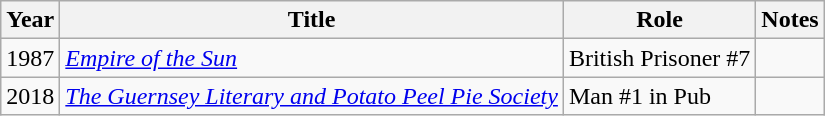<table class="wikitable">
<tr>
<th>Year</th>
<th>Title</th>
<th>Role</th>
<th>Notes</th>
</tr>
<tr>
<td>1987</td>
<td><em><a href='#'>Empire of the Sun</a></em></td>
<td>British Prisoner #7</td>
<td></td>
</tr>
<tr>
<td>2018</td>
<td><em><a href='#'>The Guernsey Literary and Potato Peel Pie Society</a></em></td>
<td>Man #1 in Pub</td>
<td></td>
</tr>
</table>
